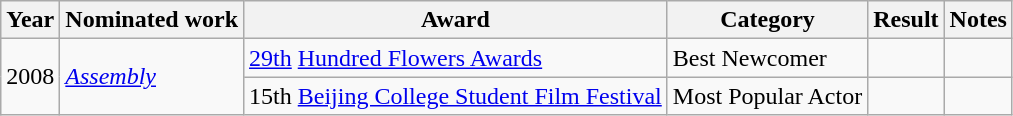<table class="wikitable">
<tr>
<th>Year</th>
<th>Nominated work</th>
<th>Award</th>
<th>Category</th>
<th>Result</th>
<th>Notes</th>
</tr>
<tr>
<td rowspan=2>2008</td>
<td rowspan=2><em><a href='#'>Assembly</a></em></td>
<td><a href='#'>29th</a> <a href='#'>Hundred Flowers Awards</a></td>
<td>Best Newcomer</td>
<td></td>
<td></td>
</tr>
<tr>
<td>15th <a href='#'>Beijing College Student Film Festival</a></td>
<td>Most Popular Actor</td>
<td></td>
<td></td>
</tr>
</table>
